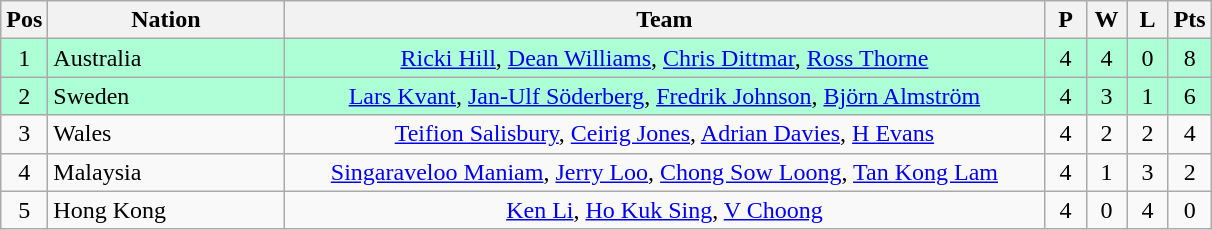<table class="wikitable" style="font-size: 100%">
<tr>
<th width=20>Pos</th>
<th width=150>Nation</th>
<th width=500>Team</th>
<th width=20>P</th>
<th width=20>W</th>
<th width=20>L</th>
<th width=20>Pts</th>
</tr>
<tr align=center style="background: #ADFFD6;">
<td>1</td>
<td align="left">  Australia</td>
<td><a href='#'>Ricki Hill</a>, <a href='#'>Dean Williams</a>, <a href='#'>Chris Dittmar</a>, <a href='#'>Ross Thorne</a></td>
<td>4</td>
<td>4</td>
<td>0</td>
<td>8</td>
</tr>
<tr align=center style="background: #ADFFD6;">
<td>2</td>
<td align="left"> Sweden</td>
<td><a href='#'>Lars Kvant</a>, <a href='#'>Jan-Ulf Söderberg</a>, <a href='#'>Fredrik Johnson</a>, <a href='#'>Björn Almström</a></td>
<td>4</td>
<td>3</td>
<td>1</td>
<td>6</td>
</tr>
<tr align=center>
<td>3</td>
<td align="left"> Wales</td>
<td><a href='#'>Teifion Salisbury</a>, <a href='#'>Ceirig Jones</a>, <a href='#'>Adrian Davies</a>, <a href='#'>H Evans</a></td>
<td>4</td>
<td>2</td>
<td>2</td>
<td>4</td>
</tr>
<tr align=center>
<td>4</td>
<td align="left"> Malaysia</td>
<td><a href='#'>Singaraveloo Maniam</a>, <a href='#'>Jerry Loo</a>, <a href='#'>Chong Sow Loong</a>, <a href='#'>Tan Kong Lam</a></td>
<td>4</td>
<td>1</td>
<td>3</td>
<td>2</td>
</tr>
<tr align=center>
<td>5</td>
<td align="left"> Hong Kong</td>
<td><a href='#'>Ken Li</a>, <a href='#'>Ho Kuk Sing</a>, <a href='#'>V Choong</a></td>
<td>4</td>
<td>0</td>
<td>4</td>
<td>0</td>
</tr>
</table>
